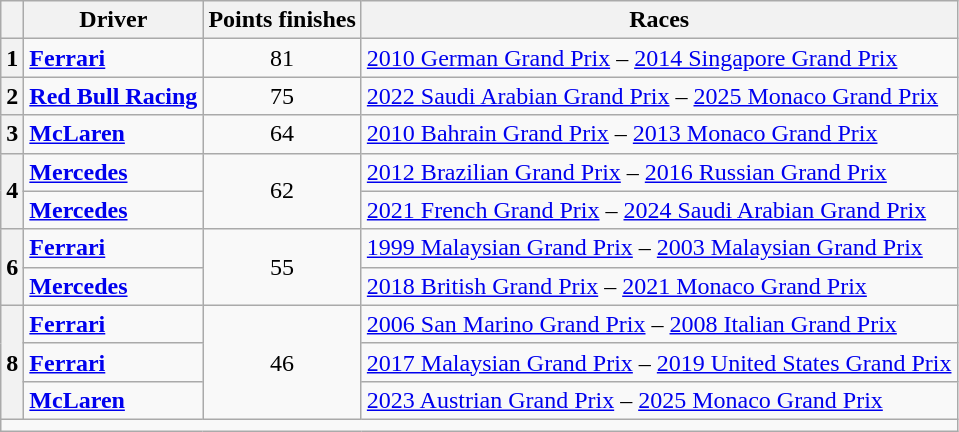<table class="wikitable" style="text-align:center">
<tr>
<th></th>
<th>Driver</th>
<th>Points finishes</th>
<th>Races</th>
</tr>
<tr>
<th>1</th>
<td align="left"> <strong><a href='#'>Ferrari</a></strong></td>
<td>81</td>
<td align=left><a href='#'>2010 German Grand Prix</a> – <a href='#'>2014 Singapore Grand Prix</a></td>
</tr>
<tr>
<th>2</th>
<td align="left"> <strong><a href='#'>Red Bull Racing</a></strong></td>
<td>75</td>
<td align=left><a href='#'>2022 Saudi Arabian Grand Prix</a> – <a href='#'>2025 Monaco Grand Prix</a> </td>
</tr>
<tr>
<th>3</th>
<td align=left> <strong><a href='#'>McLaren</a></strong></td>
<td>64</td>
<td align=left><a href='#'>2010 Bahrain Grand Prix</a> – <a href='#'>2013 Monaco Grand Prix</a></td>
</tr>
<tr>
<th rowspan=2>4</th>
<td align="left"> <strong><a href='#'>Mercedes</a></strong></td>
<td rowspan=2>62</td>
<td align=left><a href='#'>2012 Brazilian Grand Prix</a> – <a href='#'>2016 Russian Grand Prix</a></td>
</tr>
<tr>
<td align=left> <strong><a href='#'>Mercedes</a></strong></td>
<td align=left><a href='#'>2021 French Grand Prix</a> – <a href='#'>2024 Saudi Arabian Grand Prix</a></td>
</tr>
<tr>
<th rowspan=2>6</th>
<td align=left> <strong><a href='#'>Ferrari</a></strong></td>
<td rowspan=2>55</td>
<td align=left><a href='#'>1999 Malaysian Grand Prix</a> – <a href='#'>2003 Malaysian Grand Prix</a></td>
</tr>
<tr>
<td align="left"> <strong><a href='#'>Mercedes</a></strong></td>
<td align="left"><a href='#'>2018 British Grand Prix</a> – <a href='#'>2021 Monaco Grand Prix</a></td>
</tr>
<tr>
<th rowspan=3>8</th>
<td align=left> <strong><a href='#'>Ferrari</a></strong></td>
<td rowspan=3>46</td>
<td align=left><a href='#'>2006 San Marino Grand Prix</a> – <a href='#'>2008 Italian Grand Prix</a></td>
</tr>
<tr>
<td align=left> <strong><a href='#'>Ferrari</a></strong></td>
<td align=left><a href='#'>2017 Malaysian Grand Prix</a> – <a href='#'>2019 United States Grand Prix</a></td>
</tr>
<tr>
<td align=left> <strong><a href='#'>McLaren</a></strong></td>
<td align=left><a href='#'>2023 Austrian Grand Prix</a> – <a href='#'>2025 Monaco Grand Prix</a> </td>
</tr>
<tr>
<td colspan=4></td>
</tr>
</table>
